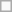<table class=wikitable>
<tr>
<td> </td>
</tr>
</table>
